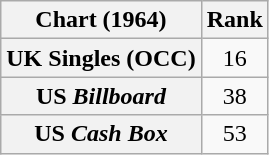<table class="wikitable sortable plainrowheaders" style="text-align:center">
<tr>
<th>Chart (1964)</th>
<th>Rank</th>
</tr>
<tr>
<th scope="row">UK Singles (OCC)</th>
<td>16</td>
</tr>
<tr>
<th scope="row">US <em>Billboard</em></th>
<td>38</td>
</tr>
<tr>
<th scope="row">US <em>Cash Box</em></th>
<td>53</td>
</tr>
</table>
